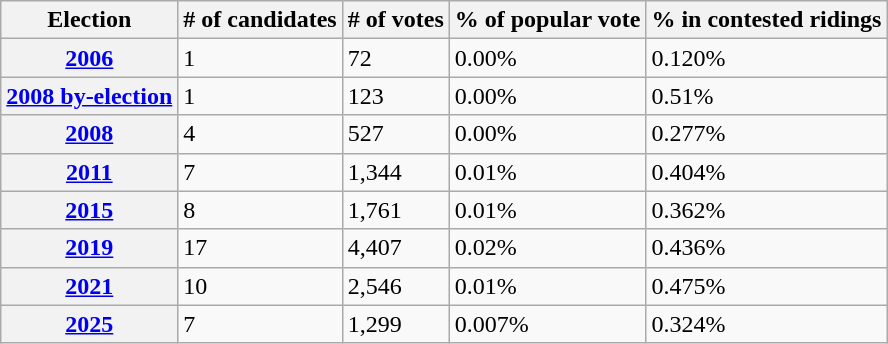<table class="wikitable">
<tr>
<th>Election</th>
<th># of candidates</th>
<th># of votes</th>
<th>% of popular vote</th>
<th>% in contested ridings</th>
</tr>
<tr>
<th><a href='#'>2006</a></th>
<td>1</td>
<td>72</td>
<td>0.00%</td>
<td>0.120%</td>
</tr>
<tr>
<th><a href='#'>2008 by-election</a></th>
<td>1</td>
<td>123</td>
<td>0.00%</td>
<td>0.51%</td>
</tr>
<tr>
<th><a href='#'>2008</a></th>
<td>4</td>
<td>527</td>
<td>0.00%</td>
<td>0.277%</td>
</tr>
<tr>
<th><a href='#'>2011</a></th>
<td>7</td>
<td>1,344</td>
<td>0.01%</td>
<td>0.404%</td>
</tr>
<tr>
<th><a href='#'>2015</a></th>
<td>8</td>
<td>1,761</td>
<td>0.01%</td>
<td>0.362%</td>
</tr>
<tr>
<th><a href='#'>2019</a></th>
<td>17</td>
<td>4,407</td>
<td>0.02%</td>
<td>0.436%</td>
</tr>
<tr>
<th><a href='#'>2021</a></th>
<td>10</td>
<td>2,546</td>
<td>0.01%</td>
<td>0.475%</td>
</tr>
<tr>
<th><a href='#'>2025</a></th>
<td>7</td>
<td>1,299</td>
<td>0.007%</td>
<td>0.324%</td>
</tr>
</table>
